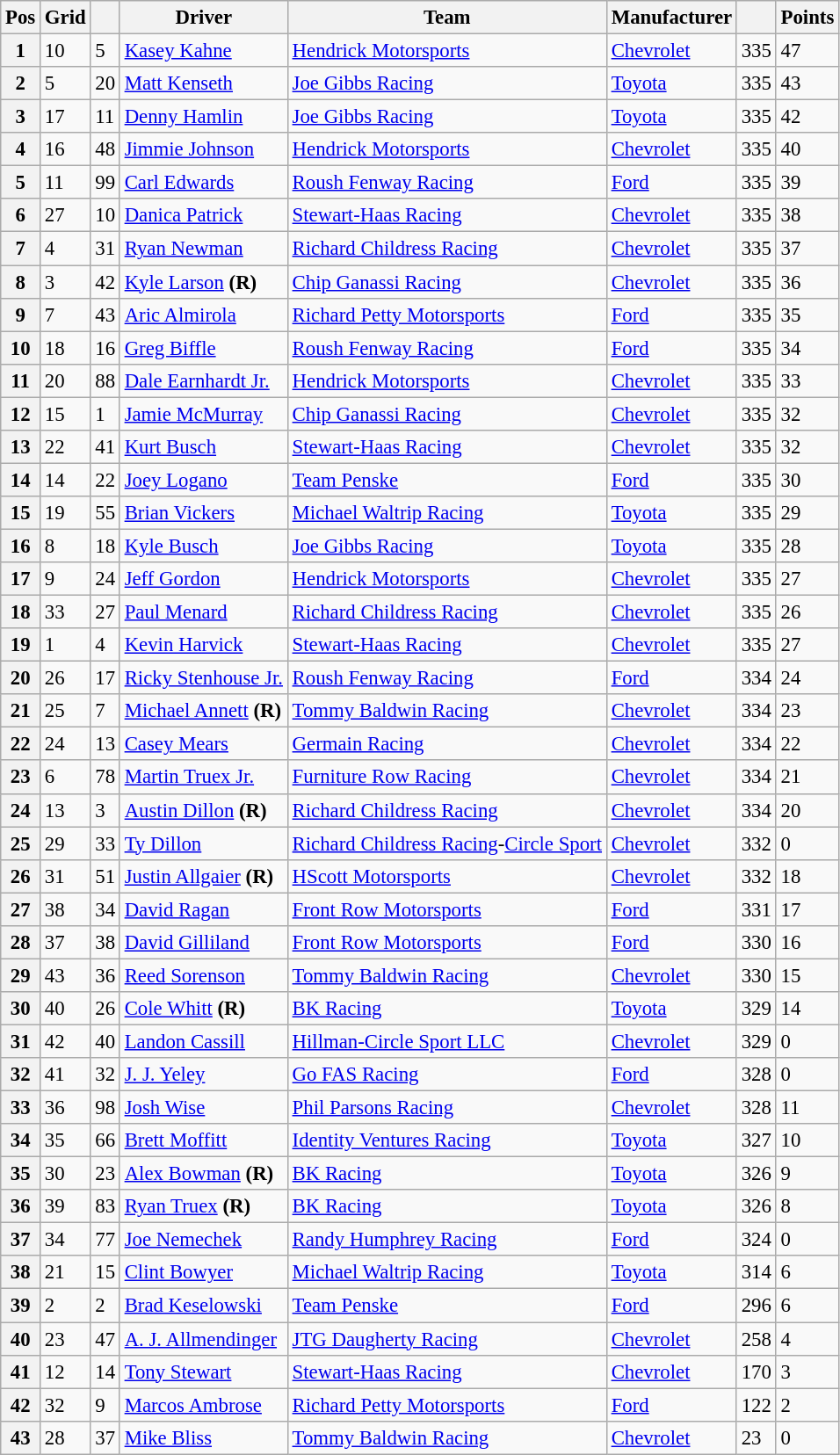<table class="wikitable" style="font-size:95%">
<tr>
<th>Pos</th>
<th>Grid</th>
<th></th>
<th>Driver</th>
<th>Team</th>
<th>Manufacturer</th>
<th></th>
<th>Points</th>
</tr>
<tr>
<th>1</th>
<td>10</td>
<td>5</td>
<td><a href='#'>Kasey Kahne</a></td>
<td><a href='#'>Hendrick Motorsports</a></td>
<td><a href='#'>Chevrolet</a></td>
<td>335</td>
<td>47</td>
</tr>
<tr>
<th>2</th>
<td>5</td>
<td>20</td>
<td><a href='#'>Matt Kenseth</a></td>
<td><a href='#'>Joe Gibbs Racing</a></td>
<td><a href='#'>Toyota</a></td>
<td>335</td>
<td>43</td>
</tr>
<tr>
<th>3</th>
<td>17</td>
<td>11</td>
<td><a href='#'>Denny Hamlin</a></td>
<td><a href='#'>Joe Gibbs Racing</a></td>
<td><a href='#'>Toyota</a></td>
<td>335</td>
<td>42</td>
</tr>
<tr>
<th>4</th>
<td>16</td>
<td>48</td>
<td><a href='#'>Jimmie Johnson</a></td>
<td><a href='#'>Hendrick Motorsports</a></td>
<td><a href='#'>Chevrolet</a></td>
<td>335</td>
<td>40</td>
</tr>
<tr>
<th>5</th>
<td>11</td>
<td>99</td>
<td><a href='#'>Carl Edwards</a></td>
<td><a href='#'>Roush Fenway Racing</a></td>
<td><a href='#'>Ford</a></td>
<td>335</td>
<td>39</td>
</tr>
<tr>
<th>6</th>
<td>27</td>
<td>10</td>
<td><a href='#'>Danica Patrick</a></td>
<td><a href='#'>Stewart-Haas Racing</a></td>
<td><a href='#'>Chevrolet</a></td>
<td>335</td>
<td>38</td>
</tr>
<tr>
<th>7</th>
<td>4</td>
<td>31</td>
<td><a href='#'>Ryan Newman</a></td>
<td><a href='#'>Richard Childress Racing</a></td>
<td><a href='#'>Chevrolet</a></td>
<td>335</td>
<td>37</td>
</tr>
<tr>
<th>8</th>
<td>3</td>
<td>42</td>
<td><a href='#'>Kyle Larson</a> <strong>(R)</strong></td>
<td><a href='#'>Chip Ganassi Racing</a></td>
<td><a href='#'>Chevrolet</a></td>
<td>335</td>
<td>36</td>
</tr>
<tr>
<th>9</th>
<td>7</td>
<td>43</td>
<td><a href='#'>Aric Almirola</a></td>
<td><a href='#'>Richard Petty Motorsports</a></td>
<td><a href='#'>Ford</a></td>
<td>335</td>
<td>35</td>
</tr>
<tr>
<th>10</th>
<td>18</td>
<td>16</td>
<td><a href='#'>Greg Biffle</a></td>
<td><a href='#'>Roush Fenway Racing</a></td>
<td><a href='#'>Ford</a></td>
<td>335</td>
<td>34</td>
</tr>
<tr>
<th>11</th>
<td>20</td>
<td>88</td>
<td><a href='#'>Dale Earnhardt Jr.</a></td>
<td><a href='#'>Hendrick Motorsports</a></td>
<td><a href='#'>Chevrolet</a></td>
<td>335</td>
<td>33</td>
</tr>
<tr>
<th>12</th>
<td>15</td>
<td>1</td>
<td><a href='#'>Jamie McMurray</a></td>
<td><a href='#'>Chip Ganassi Racing</a></td>
<td><a href='#'>Chevrolet</a></td>
<td>335</td>
<td>32</td>
</tr>
<tr>
<th>13</th>
<td>22</td>
<td>41</td>
<td><a href='#'>Kurt Busch</a></td>
<td><a href='#'>Stewart-Haas Racing</a></td>
<td><a href='#'>Chevrolet</a></td>
<td>335</td>
<td>32</td>
</tr>
<tr>
<th>14</th>
<td>14</td>
<td>22</td>
<td><a href='#'>Joey Logano</a></td>
<td><a href='#'>Team Penske</a></td>
<td><a href='#'>Ford</a></td>
<td>335</td>
<td>30</td>
</tr>
<tr>
<th>15</th>
<td>19</td>
<td>55</td>
<td><a href='#'>Brian Vickers</a></td>
<td><a href='#'>Michael Waltrip Racing</a></td>
<td><a href='#'>Toyota</a></td>
<td>335</td>
<td>29</td>
</tr>
<tr>
<th>16</th>
<td>8</td>
<td>18</td>
<td><a href='#'>Kyle Busch</a></td>
<td><a href='#'>Joe Gibbs Racing</a></td>
<td><a href='#'>Toyota</a></td>
<td>335</td>
<td>28</td>
</tr>
<tr>
<th>17</th>
<td>9</td>
<td>24</td>
<td><a href='#'>Jeff Gordon</a></td>
<td><a href='#'>Hendrick Motorsports</a></td>
<td><a href='#'>Chevrolet</a></td>
<td>335</td>
<td>27</td>
</tr>
<tr>
<th>18</th>
<td>33</td>
<td>27</td>
<td><a href='#'>Paul Menard</a></td>
<td><a href='#'>Richard Childress Racing</a></td>
<td><a href='#'>Chevrolet</a></td>
<td>335</td>
<td>26</td>
</tr>
<tr>
<th>19</th>
<td>1</td>
<td>4</td>
<td><a href='#'>Kevin Harvick</a></td>
<td><a href='#'>Stewart-Haas Racing</a></td>
<td><a href='#'>Chevrolet</a></td>
<td>335</td>
<td>27</td>
</tr>
<tr>
<th>20</th>
<td>26</td>
<td>17</td>
<td><a href='#'>Ricky Stenhouse Jr.</a></td>
<td><a href='#'>Roush Fenway Racing</a></td>
<td><a href='#'>Ford</a></td>
<td>334</td>
<td>24</td>
</tr>
<tr>
<th>21</th>
<td>25</td>
<td>7</td>
<td><a href='#'>Michael Annett</a> <strong>(R)</strong></td>
<td><a href='#'>Tommy Baldwin Racing</a></td>
<td><a href='#'>Chevrolet</a></td>
<td>334</td>
<td>23</td>
</tr>
<tr>
<th>22</th>
<td>24</td>
<td>13</td>
<td><a href='#'>Casey Mears</a></td>
<td><a href='#'>Germain Racing</a></td>
<td><a href='#'>Chevrolet</a></td>
<td>334</td>
<td>22</td>
</tr>
<tr>
<th>23</th>
<td>6</td>
<td>78</td>
<td><a href='#'>Martin Truex Jr.</a></td>
<td><a href='#'>Furniture Row Racing</a></td>
<td><a href='#'>Chevrolet</a></td>
<td>334</td>
<td>21</td>
</tr>
<tr>
<th>24</th>
<td>13</td>
<td>3</td>
<td><a href='#'>Austin Dillon</a> <strong>(R)</strong></td>
<td><a href='#'>Richard Childress Racing</a></td>
<td><a href='#'>Chevrolet</a></td>
<td>334</td>
<td>20</td>
</tr>
<tr>
<th>25</th>
<td>29</td>
<td>33</td>
<td><a href='#'>Ty Dillon</a></td>
<td><a href='#'>Richard Childress Racing</a>-<a href='#'>Circle Sport</a></td>
<td><a href='#'>Chevrolet</a></td>
<td>332</td>
<td>0</td>
</tr>
<tr>
<th>26</th>
<td>31</td>
<td>51</td>
<td><a href='#'>Justin Allgaier</a> <strong>(R)</strong></td>
<td><a href='#'>HScott Motorsports</a></td>
<td><a href='#'>Chevrolet</a></td>
<td>332</td>
<td>18</td>
</tr>
<tr>
<th>27</th>
<td>38</td>
<td>34</td>
<td><a href='#'>David Ragan</a></td>
<td><a href='#'>Front Row Motorsports</a></td>
<td><a href='#'>Ford</a></td>
<td>331</td>
<td>17</td>
</tr>
<tr>
<th>28</th>
<td>37</td>
<td>38</td>
<td><a href='#'>David Gilliland</a></td>
<td><a href='#'>Front Row Motorsports</a></td>
<td><a href='#'>Ford</a></td>
<td>330</td>
<td>16</td>
</tr>
<tr>
<th>29</th>
<td>43</td>
<td>36</td>
<td><a href='#'>Reed Sorenson</a></td>
<td><a href='#'>Tommy Baldwin Racing</a></td>
<td><a href='#'>Chevrolet</a></td>
<td>330</td>
<td>15</td>
</tr>
<tr>
<th>30</th>
<td>40</td>
<td>26</td>
<td><a href='#'>Cole Whitt</a> <strong>(R)</strong></td>
<td><a href='#'>BK Racing</a></td>
<td><a href='#'>Toyota</a></td>
<td>329</td>
<td>14</td>
</tr>
<tr>
<th>31</th>
<td>42</td>
<td>40</td>
<td><a href='#'>Landon Cassill</a></td>
<td><a href='#'>Hillman-Circle Sport LLC</a></td>
<td><a href='#'>Chevrolet</a></td>
<td>329</td>
<td>0</td>
</tr>
<tr>
<th>32</th>
<td>41</td>
<td>32</td>
<td><a href='#'>J. J. Yeley</a></td>
<td><a href='#'>Go FAS Racing</a></td>
<td><a href='#'>Ford</a></td>
<td>328</td>
<td>0</td>
</tr>
<tr>
<th>33</th>
<td>36</td>
<td>98</td>
<td><a href='#'>Josh Wise</a></td>
<td><a href='#'>Phil Parsons Racing</a></td>
<td><a href='#'>Chevrolet</a></td>
<td>328</td>
<td>11</td>
</tr>
<tr>
<th>34</th>
<td>35</td>
<td>66</td>
<td><a href='#'>Brett Moffitt</a></td>
<td><a href='#'>Identity Ventures Racing</a></td>
<td><a href='#'>Toyota</a></td>
<td>327</td>
<td>10</td>
</tr>
<tr>
<th>35</th>
<td>30</td>
<td>23</td>
<td><a href='#'>Alex Bowman</a> <strong>(R)</strong></td>
<td><a href='#'>BK Racing</a></td>
<td><a href='#'>Toyota</a></td>
<td>326</td>
<td>9</td>
</tr>
<tr>
<th>36</th>
<td>39</td>
<td>83</td>
<td><a href='#'>Ryan Truex</a> <strong>(R)</strong></td>
<td><a href='#'>BK Racing</a></td>
<td><a href='#'>Toyota</a></td>
<td>326</td>
<td>8</td>
</tr>
<tr>
<th>37</th>
<td>34</td>
<td>77</td>
<td><a href='#'>Joe Nemechek</a></td>
<td><a href='#'>Randy Humphrey Racing</a></td>
<td><a href='#'>Ford</a></td>
<td>324</td>
<td>0</td>
</tr>
<tr>
<th>38</th>
<td>21</td>
<td>15</td>
<td><a href='#'>Clint Bowyer</a></td>
<td><a href='#'>Michael Waltrip Racing</a></td>
<td><a href='#'>Toyota</a></td>
<td>314</td>
<td>6</td>
</tr>
<tr>
<th>39</th>
<td>2</td>
<td>2</td>
<td><a href='#'>Brad Keselowski</a></td>
<td><a href='#'>Team Penske</a></td>
<td><a href='#'>Ford</a></td>
<td>296</td>
<td>6</td>
</tr>
<tr>
<th>40</th>
<td>23</td>
<td>47</td>
<td><a href='#'>A. J. Allmendinger</a></td>
<td><a href='#'>JTG Daugherty Racing</a></td>
<td><a href='#'>Chevrolet</a></td>
<td>258</td>
<td>4</td>
</tr>
<tr>
<th>41</th>
<td>12</td>
<td>14</td>
<td><a href='#'>Tony Stewart</a></td>
<td><a href='#'>Stewart-Haas Racing</a></td>
<td><a href='#'>Chevrolet</a></td>
<td>170</td>
<td>3</td>
</tr>
<tr>
<th>42</th>
<td>32</td>
<td>9</td>
<td><a href='#'>Marcos Ambrose</a></td>
<td><a href='#'>Richard Petty Motorsports</a></td>
<td><a href='#'>Ford</a></td>
<td>122</td>
<td>2</td>
</tr>
<tr>
<th>43</th>
<td>28</td>
<td>37</td>
<td><a href='#'>Mike Bliss</a></td>
<td><a href='#'>Tommy Baldwin Racing</a></td>
<td><a href='#'>Chevrolet</a></td>
<td>23</td>
<td>0</td>
</tr>
</table>
